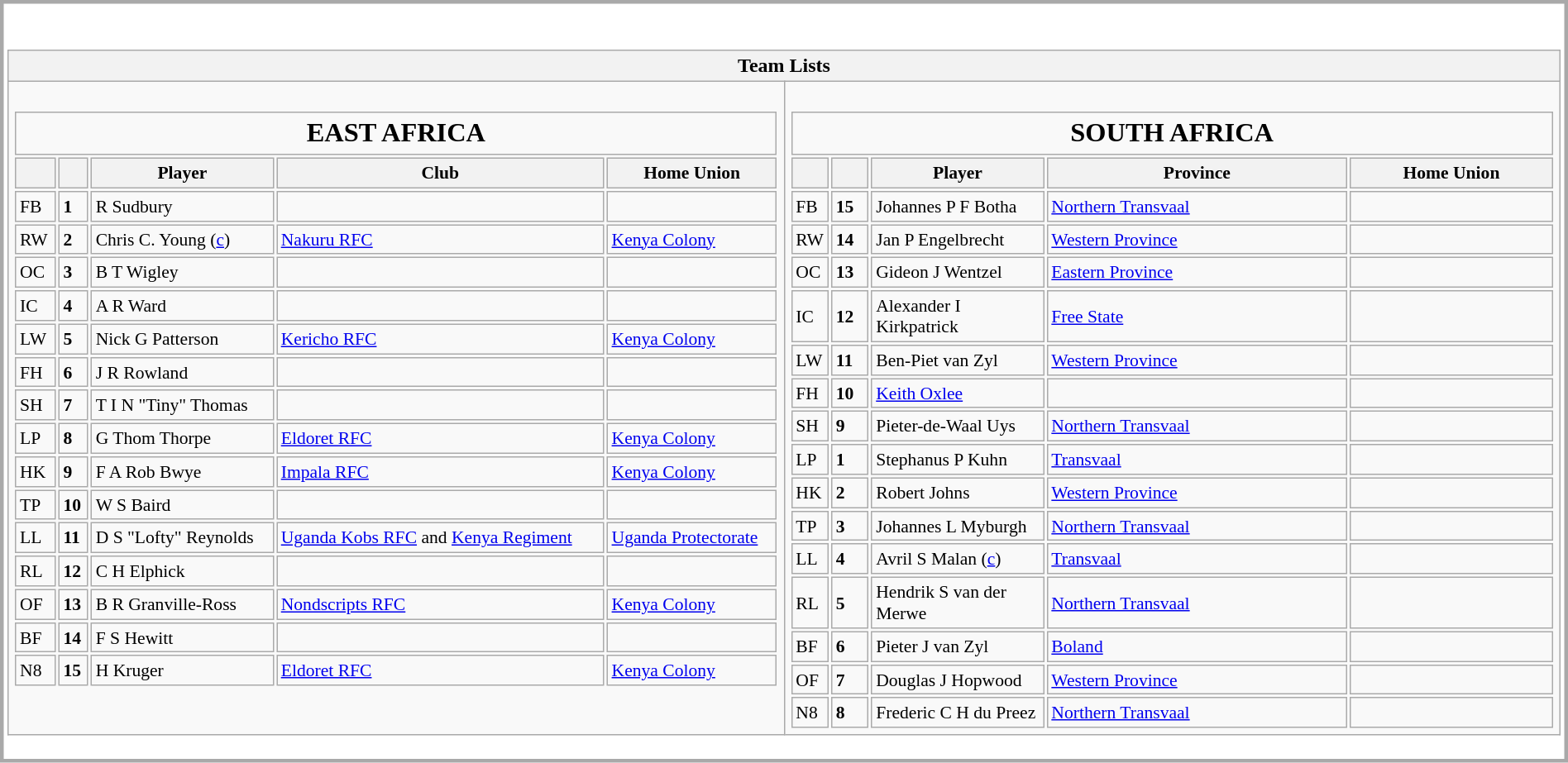<table style="border: 3px solid darkgrey;" width="100%">
<tr>
<td><br><table class="wikitable collapsible collapsed" border="1" width="100%">
<tr>
<th colspan=2>Team Lists</th>
</tr>
<tr>
<td valign="top" width="50%"><br><table border="0" width="100%" style="font-size:90%">
<tr>
<td colspan=5 align="center" style="font-size:150%"><strong>EAST AFRICA</strong></td>
</tr>
<tr>
<th></th>
<th></th>
<th>Player</th>
<th>Club</th>
<th>Home Union</th>
</tr>
<tr>
<td>FB</td>
<td><strong>1</strong></td>
<td>R Sudbury</td>
<td></td>
<td></td>
</tr>
<tr>
<td>RW</td>
<td><strong>2</strong></td>
<td>Chris C. Young (<a href='#'>c</a>)</td>
<td><a href='#'>Nakuru RFC</a></td>
<td> <a href='#'>Kenya Colony</a></td>
</tr>
<tr>
<td>OC</td>
<td><strong>3</strong></td>
<td>B T Wigley</td>
<td></td>
<td></td>
</tr>
<tr>
<td>IC</td>
<td><strong>4</strong></td>
<td>A R Ward</td>
<td></td>
<td></td>
</tr>
<tr>
<td>LW</td>
<td><strong>5</strong></td>
<td>Nick G Patterson</td>
<td><a href='#'>Kericho RFC</a></td>
<td> <a href='#'>Kenya Colony</a></td>
</tr>
<tr>
<td>FH</td>
<td><strong>6</strong></td>
<td>J R Rowland</td>
<td></td>
<td></td>
</tr>
<tr>
<td>SH</td>
<td><strong>7</strong></td>
<td>T I N "Tiny" Thomas</td>
<td></td>
<td></td>
</tr>
<tr>
<td>LP</td>
<td><strong>8</strong></td>
<td>G Thom Thorpe</td>
<td><a href='#'>Eldoret RFC</a></td>
<td> <a href='#'>Kenya Colony</a></td>
</tr>
<tr>
<td>HK</td>
<td><strong>9</strong></td>
<td>F A Rob Bwye</td>
<td><a href='#'>Impala RFC</a></td>
<td> <a href='#'>Kenya Colony</a></td>
</tr>
<tr>
<td>TP</td>
<td><strong>10</strong></td>
<td>W S Baird</td>
<td></td>
<td></td>
</tr>
<tr>
<td>LL</td>
<td><strong>11</strong></td>
<td>D S "Lofty" Reynolds</td>
<td><a href='#'>Uganda Kobs RFC</a> and <a href='#'>Kenya Regiment</a></td>
<td> <a href='#'>Uganda Protectorate</a></td>
</tr>
<tr>
<td>RL</td>
<td><strong>12</strong></td>
<td>C H Elphick</td>
<td></td>
<td></td>
</tr>
<tr>
<td>OF</td>
<td><strong>13</strong></td>
<td>B R Granville-Ross</td>
<td><a href='#'>Nondscripts RFC</a></td>
<td> <a href='#'>Kenya Colony</a></td>
</tr>
<tr>
<td>BF</td>
<td><strong>14</strong></td>
<td>F S Hewitt</td>
<td></td>
<td></td>
</tr>
<tr>
<td>N8</td>
<td><strong>15</strong></td>
<td>H Kruger</td>
<td><a href='#'>Eldoret RFC</a></td>
<td> <a href='#'>Kenya Colony</a></td>
</tr>
</table>
</td>
<td valign="top" width="50%"><br><table border="0" width="100%" style="font-size:90%">
<tr>
<td colspan=5 align="center" style="font-size:150%"><strong>SOUTH AFRICA</strong></td>
</tr>
<tr>
<th width="5%"></th>
<th width="5%"></th>
<th width="23%">Player</th>
<th width="40%">Province</th>
<th width="27%">Home Union</th>
</tr>
<tr>
<td>FB</td>
<td><strong>15</strong></td>
<td>Johannes P F Botha</td>
<td><a href='#'>Northern Transvaal</a></td>
<td></td>
</tr>
<tr>
<td>RW</td>
<td><strong>14</strong></td>
<td>Jan P Engelbrecht</td>
<td><a href='#'>Western Province</a></td>
<td></td>
</tr>
<tr>
<td>OC</td>
<td><strong>13</strong></td>
<td>Gideon J Wentzel</td>
<td><a href='#'>Eastern Province</a></td>
<td></td>
</tr>
<tr>
<td>IC</td>
<td><strong>12</strong></td>
<td>Alexander I Kirkpatrick</td>
<td><a href='#'>Free State</a></td>
<td></td>
</tr>
<tr>
<td>LW</td>
<td><strong>11</strong></td>
<td>Ben-Piet van Zyl</td>
<td><a href='#'>Western Province</a></td>
<td></td>
</tr>
<tr>
<td>FH</td>
<td><strong>10</strong></td>
<td><a href='#'>Keith Oxlee</a></td>
<td></td>
<td></td>
</tr>
<tr>
<td>SH</td>
<td><strong>9</strong></td>
<td>Pieter-de-Waal Uys</td>
<td><a href='#'>Northern Transvaal</a></td>
<td></td>
</tr>
<tr>
<td>LP</td>
<td><strong>1</strong></td>
<td>Stephanus P Kuhn</td>
<td><a href='#'>Transvaal</a></td>
<td></td>
</tr>
<tr>
<td>HK</td>
<td><strong>2</strong></td>
<td>Robert Johns</td>
<td><a href='#'>Western Province</a></td>
<td></td>
</tr>
<tr>
<td>TP</td>
<td><strong>3</strong></td>
<td>Johannes L Myburgh</td>
<td><a href='#'>Northern Transvaal</a></td>
<td></td>
</tr>
<tr>
<td>LL</td>
<td><strong>4</strong></td>
<td>Avril S Malan (<a href='#'>c</a>)</td>
<td><a href='#'>Transvaal</a></td>
<td></td>
</tr>
<tr>
<td>RL</td>
<td><strong>5</strong></td>
<td>Hendrik S van der Merwe</td>
<td><a href='#'>Northern Transvaal</a></td>
<td></td>
</tr>
<tr>
<td>BF</td>
<td><strong>6</strong></td>
<td>Pieter J van Zyl</td>
<td><a href='#'>Boland</a></td>
<td></td>
</tr>
<tr>
<td>OF</td>
<td><strong>7</strong></td>
<td>Douglas J Hopwood</td>
<td><a href='#'>Western Province</a></td>
<td></td>
</tr>
<tr>
<td>N8</td>
<td><strong>8</strong></td>
<td>Frederic C H du Preez</td>
<td><a href='#'>Northern Transvaal</a></td>
<td></td>
</tr>
</table>
</td>
</tr>
</table>
</td>
</tr>
</table>
